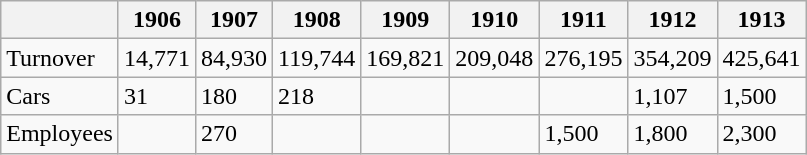<table class=wikitable>
<tr>
<th></th>
<th>1906</th>
<th>1907</th>
<th>1908</th>
<th>1909</th>
<th>1910</th>
<th>1911</th>
<th>1912</th>
<th>1913</th>
</tr>
<tr>
<td>Turnover</td>
<td>14,771</td>
<td>84,930</td>
<td>119,744</td>
<td>169,821</td>
<td>209,048</td>
<td>276,195</td>
<td>354,209</td>
<td>425,641</td>
</tr>
<tr>
<td>Cars</td>
<td>31</td>
<td>180</td>
<td>218</td>
<td></td>
<td></td>
<td></td>
<td>1,107</td>
<td>1,500</td>
</tr>
<tr>
<td>Employees</td>
<td></td>
<td>270</td>
<td></td>
<td></td>
<td></td>
<td>1,500</td>
<td>1,800</td>
<td>2,300</td>
</tr>
</table>
